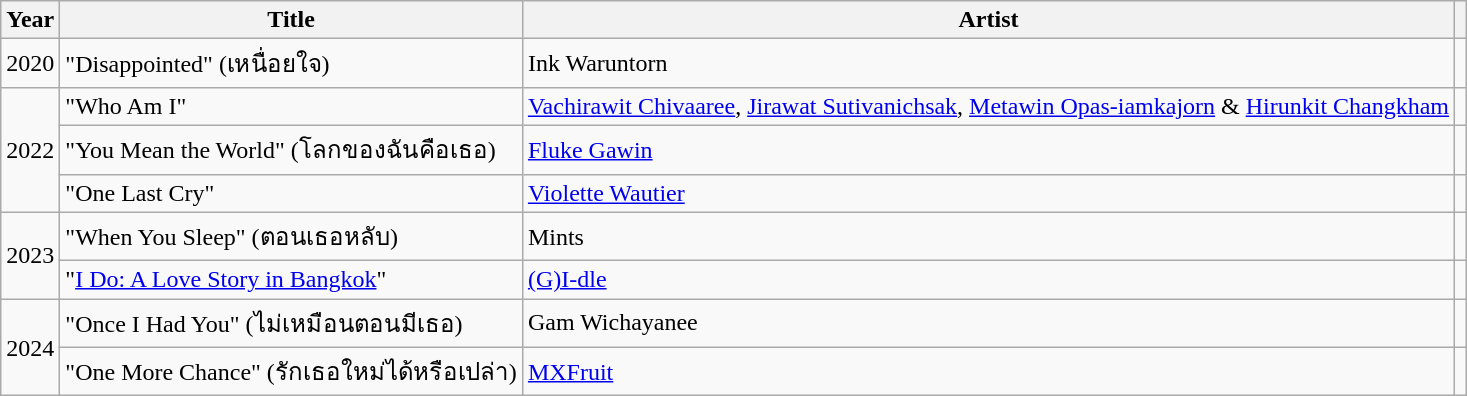<table class="wikitable sortable plainrowheaders">
<tr>
<th scope="col">Year</th>
<th scope="col">Title</th>
<th scope="col">Artist</th>
<th scope="col" class="unsortable"></th>
</tr>
<tr>
<td>2020</td>
<td>"Disappointed" (เหนื่อยใจ)</td>
<td>Ink Waruntorn</td>
<td align="center"></td>
</tr>
<tr>
<td rowspan = "3">2022</td>
<td>"Who Am I"<br></td>
<td><a href='#'>Vachirawit Chivaaree</a>, <a href='#'>Jirawat Sutivanichsak</a>, <a href='#'>Metawin Opas-iamkajorn</a> & <a href='#'>Hirunkit Changkham</a></td>
<td style="text-align:center;"></td>
</tr>
<tr>
<td>"You Mean the World" (โลกของฉันคือเธอ)<br></td>
<td><a href='#'>Fluke Gawin</a></td>
<td style="text-align:center;"></td>
</tr>
<tr>
<td>"One Last Cry" <br> </td>
<td><a href='#'>Violette Wautier</a></td>
<td style="text-align: center;"></td>
</tr>
<tr>
<td Rowspan=2>2023</td>
<td>"When You Sleep" (ตอนเธอหลับ)</td>
<td>Mints</td>
<td style="text-align:center;"></td>
</tr>
<tr>
<td>"<a href='#'>I Do: A Love Story in Bangkok</a>"</td>
<td><a href='#'>(G)I-dle</a></td>
<td style="text-align:center;"></td>
</tr>
<tr>
<td Rowspan=2>2024</td>
<td>"Once I Had You" (ไม่เหมือนตอนมีเธอ)</td>
<td>Gam Wichayanee</td>
<td align="center"></td>
</tr>
<tr>
<td>"One More Chance" (รักเธอใหม่ได้หรือเปล่า)</td>
<td><a href='#'>MXFruit</a></td>
<td align="center"></td>
</tr>
</table>
